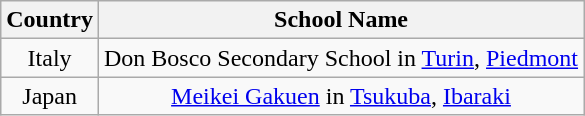<table class="wikitable" style="text-align:center;">
<tr class="hintergrundfarbe5">
<th>Country</th>
<th>School Name</th>
</tr>
<tr>
<td> Italy</td>
<td>Don Bosco Secondary School in <a href='#'>Turin</a>, <a href='#'>Piedmont</a></td>
</tr>
<tr>
<td> Japan</td>
<td><a href='#'> Meikei Gakuen</a> in <a href='#'>Tsukuba</a>, <a href='#'>Ibaraki</a></td>
</tr>
</table>
